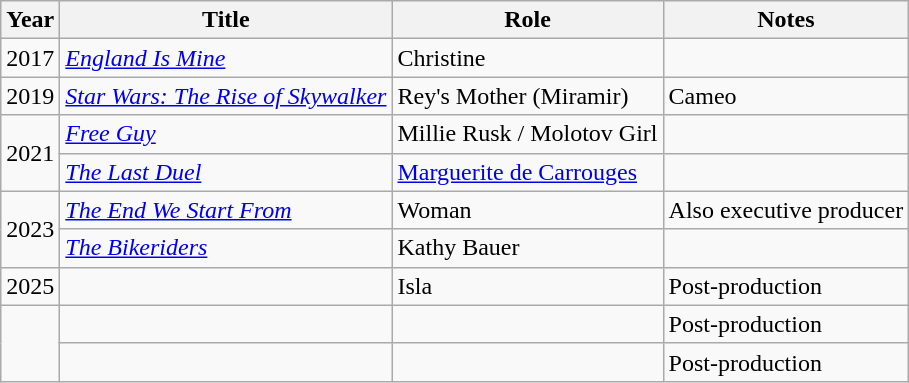<table class="wikitable sortable">
<tr>
<th scope="col">Year</th>
<th scope="col">Title</th>
<th scope="col">Role</th>
<th scope="col" class="unsortable">Notes</th>
</tr>
<tr>
<td>2017</td>
<td><em><a href='#'>England Is Mine</a></em></td>
<td>Christine</td>
<td></td>
</tr>
<tr>
<td>2019</td>
<td><em><a href='#'>Star Wars: The Rise of Skywalker</a></em></td>
<td>Rey's Mother (Miramir)</td>
<td>Cameo</td>
</tr>
<tr>
<td rowspan="2">2021</td>
<td><em><a href='#'>Free Guy</a></em></td>
<td>Millie Rusk / Molotov Girl</td>
<td></td>
</tr>
<tr>
<td><em><a href='#'>The Last Duel</a></em></td>
<td><a href='#'>Marguerite de Carrouges</a></td>
<td></td>
</tr>
<tr>
<td rowspan="2">2023</td>
<td><em><a href='#'>The End We Start From</a></em></td>
<td>Woman</td>
<td>Also executive producer</td>
</tr>
<tr>
<td><em><a href='#'>The Bikeriders</a></em></td>
<td>Kathy Bauer</td>
<td></td>
</tr>
<tr>
<td>2025</td>
<td></td>
<td>Isla</td>
<td>Post-production</td>
</tr>
<tr>
<td rowspan="2"></td>
<td></td>
<td></td>
<td>Post-production</td>
</tr>
<tr>
<td></td>
<td></td>
<td>Post-production</td>
</tr>
</table>
